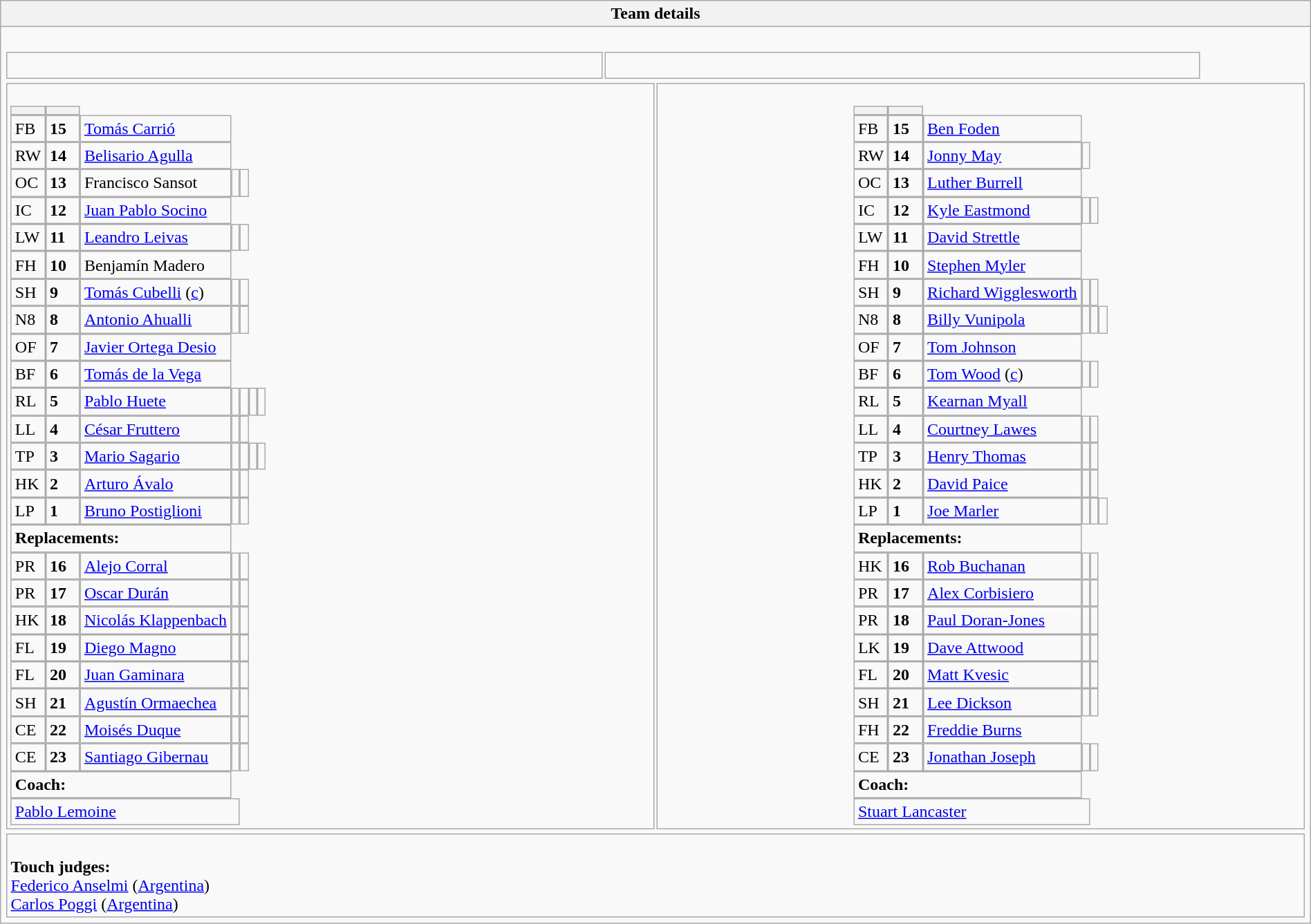<table style="width:100%" class="wikitable collapsible collapsed">
<tr>
<th>Team details</th>
</tr>
<tr>
<td><br><table style="width:92%">
<tr>
<td></td>
<td><br></td>
</tr>
</table>
<table width="100%">
<tr>
<td valign="top" width="50%"><br><table style="font-size: 100%" cellspacing="0" cellpadding="0">
<tr>
<th width="25"></th>
<th width="25"></th>
</tr>
<tr>
<td>FB</td>
<td><strong>15</strong></td>
<td> <a href='#'>Tomás Carrió</a></td>
</tr>
<tr>
<td>RW</td>
<td><strong>14</strong></td>
<td> <a href='#'>Belisario Agulla</a></td>
</tr>
<tr>
<td>OC</td>
<td><strong>13</strong></td>
<td> Francisco Sansot</td>
<td></td>
<td></td>
</tr>
<tr>
<td>IC</td>
<td><strong>12</strong></td>
<td> <a href='#'>Juan Pablo Socino</a></td>
</tr>
<tr>
<td>LW</td>
<td><strong>11</strong></td>
<td> <a href='#'>Leandro Leivas</a></td>
<td></td>
<td></td>
</tr>
<tr>
<td>FH</td>
<td><strong>10</strong></td>
<td> Benjamín Madero</td>
</tr>
<tr>
<td>SH</td>
<td><strong>9</strong></td>
<td> <a href='#'>Tomás Cubelli</a> (<a href='#'>c</a>)</td>
<td></td>
<td></td>
</tr>
<tr>
<td>N8</td>
<td><strong>8</strong></td>
<td> <a href='#'>Antonio Ahualli</a></td>
<td></td>
<td></td>
</tr>
<tr>
<td>OF</td>
<td><strong>7</strong></td>
<td> <a href='#'>Javier Ortega Desio</a></td>
</tr>
<tr>
<td>BF</td>
<td><strong>6</strong></td>
<td> <a href='#'>Tomás de la Vega</a></td>
</tr>
<tr>
<td>RL</td>
<td><strong>5</strong></td>
<td> <a href='#'>Pablo Huete</a></td>
<td></td>
<td></td>
<td></td>
<td></td>
</tr>
<tr>
<td>LL</td>
<td><strong>4</strong></td>
<td> <a href='#'>César Fruttero</a></td>
<td></td>
<td></td>
</tr>
<tr>
<td>TP</td>
<td><strong>3</strong></td>
<td> <a href='#'>Mario Sagario</a></td>
<td></td>
<td></td>
<td></td>
<td></td>
</tr>
<tr>
<td>HK</td>
<td><strong>2</strong></td>
<td> <a href='#'>Arturo Ávalo</a></td>
<td></td>
<td></td>
</tr>
<tr>
<td>LP</td>
<td><strong>1</strong></td>
<td> <a href='#'>Bruno Postiglioni</a></td>
<td></td>
<td></td>
</tr>
<tr>
<td colspan=3><strong>Replacements:</strong></td>
</tr>
<tr>
<td>PR</td>
<td><strong>16</strong></td>
<td> <a href='#'>Alejo Corral</a></td>
<td></td>
<td></td>
</tr>
<tr>
<td>PR</td>
<td><strong>17</strong></td>
<td> <a href='#'>Oscar Durán</a></td>
<td></td>
<td></td>
</tr>
<tr>
<td>HK</td>
<td><strong>18</strong></td>
<td> <a href='#'>Nicolás Klappenbach</a></td>
<td></td>
<td></td>
</tr>
<tr>
<td>FL</td>
<td><strong>19</strong></td>
<td> <a href='#'>Diego Magno</a></td>
<td></td>
<td></td>
</tr>
<tr>
<td>FL</td>
<td><strong>20</strong></td>
<td> <a href='#'>Juan Gaminara</a></td>
<td></td>
<td></td>
</tr>
<tr>
<td>SH</td>
<td><strong>21</strong></td>
<td> <a href='#'>Agustín Ormaechea</a></td>
<td></td>
<td></td>
</tr>
<tr>
<td>CE</td>
<td><strong>22</strong></td>
<td> <a href='#'>Moisés Duque</a></td>
<td></td>
<td></td>
</tr>
<tr>
<td>CE</td>
<td><strong>23</strong></td>
<td> <a href='#'>Santiago Gibernau</a></td>
<td></td>
<td></td>
</tr>
<tr>
<td colspan=3><strong>Coach:</strong></td>
</tr>
<tr>
<td colspan="4"> <a href='#'>Pablo Lemoine</a></td>
</tr>
</table>
</td>
<td valign="top" width="50%"><br><table style="font-size: 100%" cellspacing="0" cellpadding="0" align="center">
<tr>
<th width="25"></th>
<th width="25"></th>
</tr>
<tr>
<td>FB</td>
<td><strong>15</strong></td>
<td><a href='#'>Ben Foden</a></td>
</tr>
<tr>
<td>RW</td>
<td><strong>14</strong></td>
<td><a href='#'>Jonny May</a></td>
<td></td>
</tr>
<tr>
<td>OC</td>
<td><strong>13</strong></td>
<td><a href='#'>Luther Burrell</a></td>
</tr>
<tr>
<td>IC</td>
<td><strong>12</strong></td>
<td><a href='#'>Kyle Eastmond</a></td>
<td></td>
<td></td>
</tr>
<tr>
<td>LW</td>
<td><strong>11</strong></td>
<td><a href='#'>David Strettle</a></td>
</tr>
<tr>
<td>FH</td>
<td><strong>10</strong></td>
<td><a href='#'>Stephen Myler</a></td>
</tr>
<tr>
<td>SH</td>
<td><strong>9</strong></td>
<td><a href='#'>Richard Wigglesworth</a></td>
<td></td>
<td></td>
</tr>
<tr>
<td>N8</td>
<td><strong>8</strong></td>
<td><a href='#'>Billy Vunipola</a></td>
<td></td>
<td></td>
<td></td>
</tr>
<tr>
<td>OF</td>
<td><strong>7</strong></td>
<td><a href='#'>Tom Johnson</a></td>
</tr>
<tr>
<td>BF</td>
<td><strong>6</strong></td>
<td><a href='#'>Tom Wood</a> (<a href='#'>c</a>)</td>
<td></td>
<td></td>
</tr>
<tr>
<td>RL</td>
<td><strong>5</strong></td>
<td><a href='#'>Kearnan Myall</a></td>
</tr>
<tr>
<td>LL</td>
<td><strong>4</strong></td>
<td><a href='#'>Courtney Lawes</a></td>
<td></td>
<td></td>
</tr>
<tr>
<td>TP</td>
<td><strong>3</strong></td>
<td><a href='#'>Henry Thomas</a></td>
<td></td>
<td></td>
</tr>
<tr>
<td>HK</td>
<td><strong>2</strong></td>
<td><a href='#'>David Paice</a></td>
<td></td>
<td></td>
</tr>
<tr>
<td>LP</td>
<td><strong>1</strong></td>
<td><a href='#'>Joe Marler</a></td>
<td></td>
<td></td>
<td></td>
</tr>
<tr>
<td colspan=3><strong>Replacements:</strong></td>
</tr>
<tr>
<td>HK</td>
<td><strong>16</strong></td>
<td><a href='#'>Rob Buchanan</a></td>
<td></td>
<td></td>
</tr>
<tr>
<td>PR</td>
<td><strong>17</strong></td>
<td><a href='#'>Alex Corbisiero</a></td>
<td></td>
<td></td>
</tr>
<tr>
<td>PR</td>
<td><strong>18</strong></td>
<td><a href='#'>Paul Doran-Jones</a></td>
<td></td>
<td></td>
</tr>
<tr>
<td>LK</td>
<td><strong>19</strong></td>
<td><a href='#'>Dave Attwood</a></td>
<td></td>
<td></td>
</tr>
<tr>
<td>FL</td>
<td><strong>20</strong></td>
<td><a href='#'>Matt Kvesic</a></td>
<td></td>
<td></td>
</tr>
<tr>
<td>SH</td>
<td><strong>21</strong></td>
<td><a href='#'>Lee Dickson</a></td>
<td></td>
<td></td>
</tr>
<tr>
<td>FH</td>
<td><strong>22</strong></td>
<td><a href='#'>Freddie Burns</a></td>
</tr>
<tr>
<td>CE</td>
<td><strong>23</strong></td>
<td><a href='#'>Jonathan Joseph</a></td>
<td></td>
<td></td>
</tr>
<tr>
<td colspan=3><strong>Coach:</strong></td>
</tr>
<tr>
<td colspan="4"> <a href='#'>Stuart Lancaster</a></td>
</tr>
</table>
</td>
</tr>
</table>
<table width=100% style="font-size: 100%">
<tr>
<td><br><strong>Touch judges:</strong>
<br><a href='#'>Federico Anselmi</a> (<a href='#'>Argentina</a>)
<br><a href='#'>Carlos Poggi</a> (<a href='#'>Argentina</a>)</td>
</tr>
</table>
</td>
</tr>
</table>
